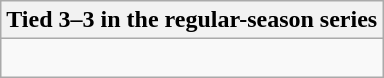<table class="wikitable collapsible collapsed">
<tr>
<th>Tied 3–3 in the regular-season series</th>
</tr>
<tr>
<td><br>




</td>
</tr>
</table>
